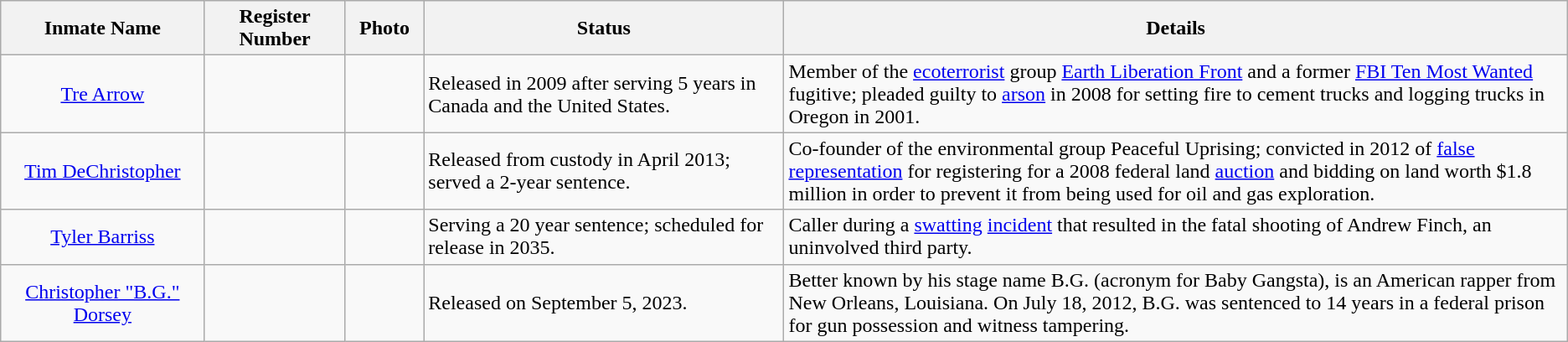<table class="wikitable sortable">
<tr>
<th width=13%>Inmate Name</th>
<th width=9%>Register Number</th>
<th width=5%>Photo</th>
<th width=23%>Status</th>
<th width=55%>Details</th>
</tr>
<tr>
<td align="center"><a href='#'>Tre Arrow</a></td>
<td align="center"></td>
<td></td>
<td>Released in 2009 after serving 5 years in Canada and the United States.</td>
<td>Member of the <a href='#'>ecoterrorist</a> group <a href='#'>Earth Liberation Front</a> and a former <a href='#'>FBI Ten Most Wanted</a> fugitive; pleaded guilty to <a href='#'>arson</a> in 2008 for setting fire to cement trucks and logging trucks in Oregon in 2001.</td>
</tr>
<tr>
<td align="center"><a href='#'>Tim DeChristopher</a></td>
<td align="center"></td>
<td style="text-align:center;"></td>
<td>Released from custody in April 2013; served a 2-year sentence.</td>
<td>Co-founder of the environmental group Peaceful Uprising; convicted in 2012 of <a href='#'>false representation</a> for registering for a 2008 federal land <a href='#'>auction</a> and bidding on land worth $1.8 million in order to prevent it from being used for oil and gas exploration.</td>
</tr>
<tr>
<td align="center"><a href='#'>Tyler Barriss</a></td>
<td align="center"></td>
<td></td>
<td>Serving a 20 year sentence; scheduled for release in 2035.</td>
<td>Caller during a <a href='#'>swatting</a> <a href='#'>incident</a> that resulted in the fatal shooting of Andrew Finch, an uninvolved third party.</td>
</tr>
<tr>
<td align="center"><a href='#'>Christopher "B.G." Dorsey</a></td>
<td align="center"></td>
<td></td>
<td>Released on September 5, 2023.</td>
<td>Better known by his stage name B.G. (acronym for Baby Gangsta), is an American rapper from New Orleans, Louisiana. On July 18, 2012, B.G. was sentenced to 14 years in a federal prison for gun possession and witness tampering.</td>
</tr>
</table>
